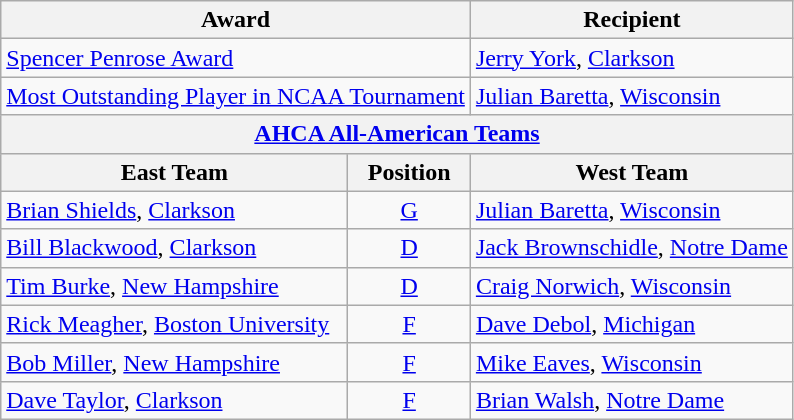<table class="wikitable">
<tr>
<th colspan=2>Award</th>
<th>Recipient</th>
</tr>
<tr>
<td colspan=2><a href='#'>Spencer Penrose Award</a></td>
<td><a href='#'>Jerry York</a>, <a href='#'>Clarkson</a></td>
</tr>
<tr>
<td colspan=2><a href='#'>Most Outstanding Player in NCAA Tournament</a></td>
<td><a href='#'>Julian Baretta</a>, <a href='#'>Wisconsin</a></td>
</tr>
<tr>
<th colspan=3><a href='#'>AHCA All-American Teams</a></th>
</tr>
<tr>
<th>East Team</th>
<th>  Position  </th>
<th>West Team</th>
</tr>
<tr>
<td><a href='#'>Brian Shields</a>, <a href='#'>Clarkson</a></td>
<td align=center><a href='#'>G</a></td>
<td><a href='#'>Julian Baretta</a>, <a href='#'>Wisconsin</a></td>
</tr>
<tr>
<td><a href='#'>Bill Blackwood</a>, <a href='#'>Clarkson</a></td>
<td align=center><a href='#'>D</a></td>
<td><a href='#'>Jack Brownschidle</a>, <a href='#'>Notre Dame</a></td>
</tr>
<tr>
<td><a href='#'>Tim Burke</a>, <a href='#'>New Hampshire</a></td>
<td align=center><a href='#'>D</a></td>
<td><a href='#'>Craig Norwich</a>, <a href='#'>Wisconsin</a></td>
</tr>
<tr>
<td><a href='#'>Rick Meagher</a>, <a href='#'>Boston University</a></td>
<td align=center><a href='#'>F</a></td>
<td><a href='#'>Dave Debol</a>, <a href='#'>Michigan</a></td>
</tr>
<tr>
<td><a href='#'>Bob Miller</a>, <a href='#'>New Hampshire</a></td>
<td align=center><a href='#'>F</a></td>
<td><a href='#'>Mike Eaves</a>, <a href='#'>Wisconsin</a></td>
</tr>
<tr>
<td><a href='#'>Dave Taylor</a>, <a href='#'>Clarkson</a></td>
<td align=center><a href='#'>F</a></td>
<td><a href='#'>Brian Walsh</a>, <a href='#'>Notre Dame</a></td>
</tr>
</table>
